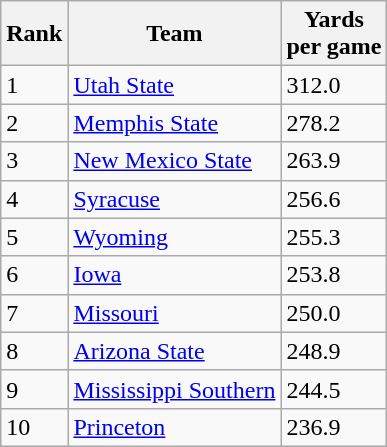<table class="wikitable sortable">
<tr>
<th>Rank</th>
<th>Team</th>
<th>Yards<br>per game</th>
</tr>
<tr>
<td>1</td>
<td><a href='#'>Utah State</a></td>
<td>312.0</td>
</tr>
<tr>
<td>2</td>
<td><a href='#'>Memphis State</a></td>
<td>278.2</td>
</tr>
<tr>
<td>3</td>
<td><a href='#'>New Mexico State</a></td>
<td>263.9</td>
</tr>
<tr>
<td>4</td>
<td><a href='#'>Syracuse</a></td>
<td>256.6</td>
</tr>
<tr>
<td>5</td>
<td><a href='#'>Wyoming</a></td>
<td>255.3</td>
</tr>
<tr>
<td>6</td>
<td><a href='#'>Iowa</a></td>
<td>253.8</td>
</tr>
<tr>
<td>7</td>
<td><a href='#'>Missouri</a></td>
<td>250.0</td>
</tr>
<tr>
<td>8</td>
<td><a href='#'>Arizona State</a></td>
<td>248.9</td>
</tr>
<tr>
<td>9</td>
<td><a href='#'>Mississippi Southern</a></td>
<td>244.5</td>
</tr>
<tr>
<td>10</td>
<td><a href='#'>Princeton</a></td>
<td>236.9</td>
</tr>
</table>
